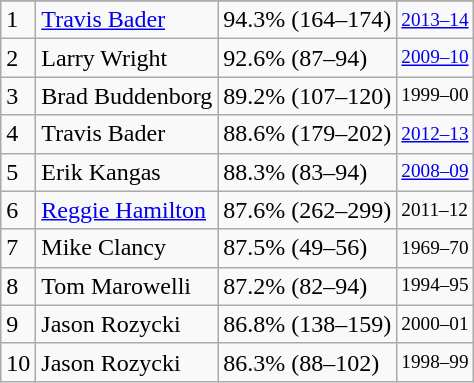<table class="wikitable">
<tr>
</tr>
<tr>
<td>1</td>
<td><a href='#'>Travis Bader</a></td>
<td>94.3% (164–174)</td>
<td style="font-size:80%;"><a href='#'>2013–14</a></td>
</tr>
<tr>
<td>2</td>
<td>Larry Wright</td>
<td>92.6% (87–94)</td>
<td style="font-size:80%;"><a href='#'>2009–10</a></td>
</tr>
<tr>
<td>3</td>
<td>Brad Buddenborg</td>
<td>89.2% (107–120)</td>
<td style="font-size:80%;">1999–00</td>
</tr>
<tr>
<td>4</td>
<td>Travis Bader</td>
<td>88.6% (179–202)</td>
<td style="font-size:80%;"><a href='#'>2012–13</a></td>
</tr>
<tr>
<td>5</td>
<td>Erik Kangas</td>
<td>88.3% (83–94)</td>
<td style="font-size:80%;"><a href='#'>2008–09</a></td>
</tr>
<tr>
<td>6</td>
<td><a href='#'>Reggie Hamilton</a></td>
<td>87.6% (262–299)</td>
<td style="font-size:80%;">2011–12</td>
</tr>
<tr>
<td>7</td>
<td>Mike Clancy</td>
<td>87.5% (49–56)</td>
<td style="font-size:80%;">1969–70</td>
</tr>
<tr>
<td>8</td>
<td>Tom Marowelli</td>
<td>87.2% (82–94)</td>
<td style="font-size:80%;">1994–95</td>
</tr>
<tr>
<td>9</td>
<td>Jason Rozycki</td>
<td>86.8% (138–159)</td>
<td style="font-size:80%;">2000–01</td>
</tr>
<tr>
<td>10</td>
<td>Jason Rozycki</td>
<td>86.3% (88–102)</td>
<td style="font-size:80%;">1998–99</td>
</tr>
</table>
